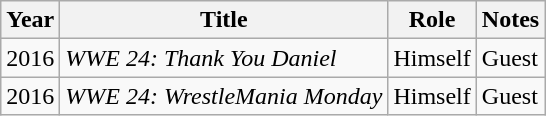<table class="wikitable sortable">
<tr>
<th>Year</th>
<th>Title</th>
<th>Role</th>
<th class="unsortable">Notes</th>
</tr>
<tr>
<td>2016</td>
<td><em>WWE 24: Thank You Daniel</em></td>
<td>Himself</td>
<td>Guest</td>
</tr>
<tr>
<td>2016</td>
<td><em>WWE 24: WrestleMania Monday</em></td>
<td>Himself</td>
<td>Guest</td>
</tr>
</table>
